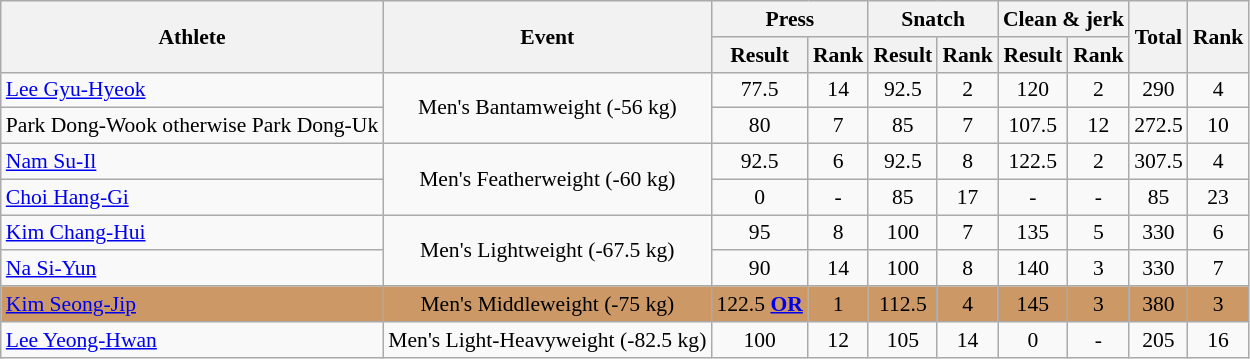<table class="wikitable" style="font-size:90%; text-align:center;">
<tr>
<th rowspan="2">Athlete</th>
<th rowspan="2">Event</th>
<th colspan="2">Press</th>
<th colspan="2">Snatch</th>
<th colspan="2">Clean & jerk</th>
<th rowspan="2">Total</th>
<th rowspan="2">Rank</th>
</tr>
<tr>
<th>Result</th>
<th>Rank</th>
<th>Result</th>
<th>Rank</th>
<th>Result</th>
<th>Rank</th>
</tr>
<tr>
<td align=left><a href='#'>Lee Gyu-Hyeok</a></td>
<td rowspan=2>Men's Bantamweight (-56 kg)</td>
<td>77.5</td>
<td>14</td>
<td>92.5</td>
<td>2</td>
<td>120</td>
<td>2</td>
<td>290</td>
<td>4</td>
</tr>
<tr>
<td align=left>Park Dong-Wook otherwise Park Dong-Uk</td>
<td>80</td>
<td>7</td>
<td>85</td>
<td>7</td>
<td>107.5</td>
<td>12</td>
<td>272.5</td>
<td>10</td>
</tr>
<tr>
<td align=left><a href='#'>Nam Su-Il</a></td>
<td rowspan=2>Men's Featherweight (-60 kg)</td>
<td>92.5</td>
<td>6</td>
<td>92.5</td>
<td>8</td>
<td>122.5</td>
<td>2</td>
<td>307.5</td>
<td>4</td>
</tr>
<tr>
<td align=left><a href='#'>Choi Hang-Gi</a></td>
<td>0</td>
<td>-</td>
<td>85</td>
<td>17</td>
<td>-</td>
<td>-</td>
<td>85</td>
<td>23</td>
</tr>
<tr>
<td align=left><a href='#'>Kim Chang-Hui</a></td>
<td rowspan=2>Men's Lightweight (-67.5 kg)</td>
<td>95</td>
<td>8</td>
<td>100</td>
<td>7</td>
<td>135</td>
<td>5</td>
<td>330</td>
<td>6</td>
</tr>
<tr>
<td align=left><a href='#'>Na Si-Yun</a></td>
<td>90</td>
<td>14</td>
<td>100</td>
<td>8</td>
<td>140</td>
<td>3</td>
<td>330</td>
<td>7</td>
</tr>
<tr bgcolor=cc9966>
<td align=left><a href='#'>Kim Seong-Jip</a></td>
<td>Men's Middleweight (-75 kg)</td>
<td>122.5 <strong><a href='#'>OR</a></strong></td>
<td>1</td>
<td>112.5</td>
<td>4</td>
<td>145</td>
<td>3</td>
<td>380</td>
<td>3</td>
</tr>
<tr>
<td align=left><a href='#'>Lee Yeong-Hwan</a></td>
<td>Men's Light-Heavyweight (-82.5 kg)</td>
<td>100</td>
<td>12</td>
<td>105</td>
<td>14</td>
<td>0</td>
<td>-</td>
<td>205</td>
<td>16</td>
</tr>
</table>
